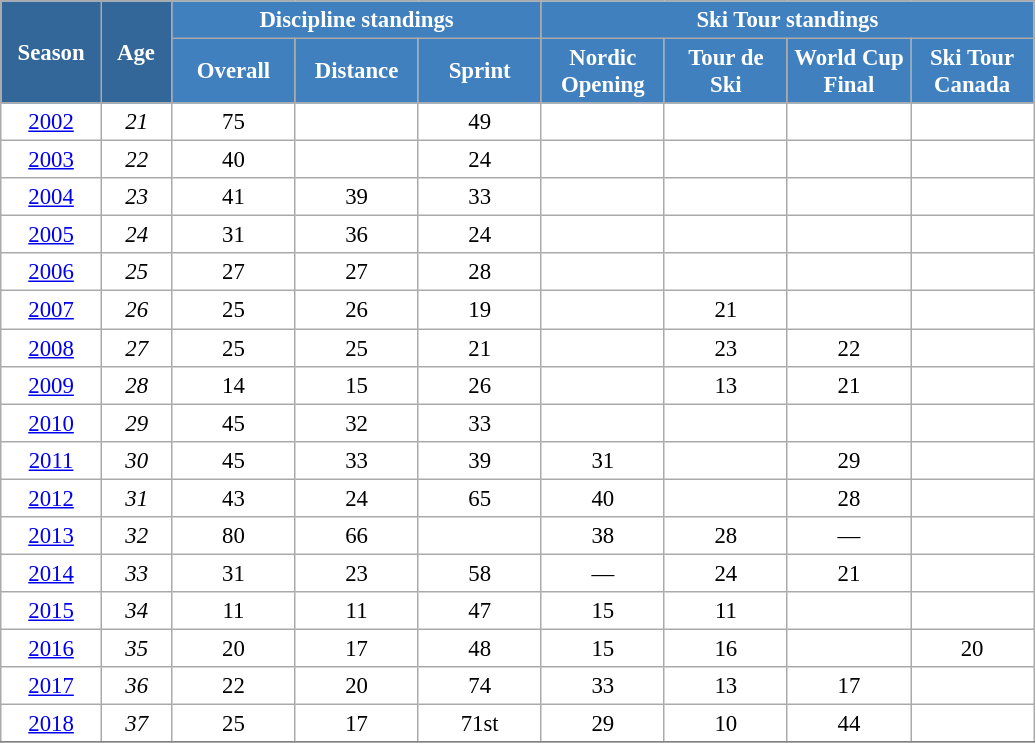<table class="wikitable" style="font-size:95%; text-align:center; border:grey solid 1px; border-collapse:collapse; background:#ffffff;">
<tr>
<th style="background-color:#369; color:white; width:60px;" rowspan="2"> Season </th>
<th style="background-color:#369; color:white; width:40px;" rowspan="2"> Age </th>
<th style="background-color:#4180be; color:white;" colspan="3">Discipline standings</th>
<th style="background-color:#4180be; color:white;" colspan="4">Ski Tour standings</th>
</tr>
<tr>
<th style="background-color:#4180be; color:white; width:75px;">Overall</th>
<th style="background-color:#4180be; color:white; width:75px;">Distance</th>
<th style="background-color:#4180be; color:white; width:75px;">Sprint</th>
<th style="background-color:#4180be; color:white; width:75px;">Nordic<br>Opening</th>
<th style="background-color:#4180be; color:white; width:75px;">Tour de<br>Ski</th>
<th style="background-color:#4180be; color:white; width:75px;">World Cup<br>Final</th>
<th style="background-color:#4180be; color:white; width:75px;">Ski Tour<br>Canada</th>
</tr>
<tr>
<td><a href='#'>2002</a></td>
<td><em>21</em></td>
<td>75</td>
<td></td>
<td>49</td>
<td></td>
<td></td>
<td></td>
<td></td>
</tr>
<tr>
<td><a href='#'>2003</a></td>
<td><em>22</em></td>
<td>40</td>
<td></td>
<td>24</td>
<td></td>
<td></td>
<td></td>
<td></td>
</tr>
<tr>
<td><a href='#'>2004</a></td>
<td><em>23</em></td>
<td>41</td>
<td>39</td>
<td>33</td>
<td></td>
<td></td>
<td></td>
<td></td>
</tr>
<tr>
<td><a href='#'>2005</a></td>
<td><em>24</em></td>
<td>31</td>
<td>36</td>
<td>24</td>
<td></td>
<td></td>
<td></td>
<td></td>
</tr>
<tr>
<td><a href='#'>2006</a></td>
<td><em>25</em></td>
<td>27</td>
<td>27</td>
<td>28</td>
<td></td>
<td></td>
<td></td>
<td></td>
</tr>
<tr>
<td><a href='#'>2007</a></td>
<td><em>26</em></td>
<td>25</td>
<td>26</td>
<td>19</td>
<td></td>
<td>21</td>
<td></td>
<td></td>
</tr>
<tr>
<td><a href='#'>2008</a></td>
<td><em>27</em></td>
<td>25</td>
<td>25</td>
<td>21</td>
<td></td>
<td>23</td>
<td>22</td>
<td></td>
</tr>
<tr>
<td><a href='#'>2009</a></td>
<td><em>28</em></td>
<td>14</td>
<td>15</td>
<td>26</td>
<td></td>
<td>13</td>
<td>21</td>
<td></td>
</tr>
<tr>
<td><a href='#'>2010</a></td>
<td><em>29</em></td>
<td>45</td>
<td>32</td>
<td>33</td>
<td></td>
<td></td>
<td></td>
<td></td>
</tr>
<tr>
<td><a href='#'>2011</a></td>
<td><em>30</em></td>
<td>45</td>
<td>33</td>
<td>39</td>
<td>31</td>
<td></td>
<td>29</td>
<td></td>
</tr>
<tr>
<td><a href='#'>2012</a></td>
<td><em>31</em></td>
<td>43</td>
<td>24</td>
<td>65</td>
<td>40</td>
<td></td>
<td>28</td>
<td></td>
</tr>
<tr>
<td><a href='#'>2013</a></td>
<td><em>32</em></td>
<td>80</td>
<td>66</td>
<td></td>
<td>38</td>
<td>28</td>
<td>—</td>
<td></td>
</tr>
<tr>
<td><a href='#'>2014</a></td>
<td><em>33</em></td>
<td>31</td>
<td>23</td>
<td>58</td>
<td>—</td>
<td>24</td>
<td>21</td>
<td></td>
</tr>
<tr>
<td><a href='#'>2015</a></td>
<td><em>34</em></td>
<td>11</td>
<td>11</td>
<td>47</td>
<td>15</td>
<td>11</td>
<td></td>
<td></td>
</tr>
<tr>
<td><a href='#'>2016</a></td>
<td><em>35</em></td>
<td>20</td>
<td>17</td>
<td>48</td>
<td>15</td>
<td>16</td>
<td></td>
<td>20</td>
</tr>
<tr>
<td><a href='#'>2017</a></td>
<td><em>36</em></td>
<td>22</td>
<td>20</td>
<td>74</td>
<td>33</td>
<td>13</td>
<td>17</td>
<td></td>
</tr>
<tr>
<td><a href='#'>2018</a></td>
<td><em>37</em></td>
<td>25</td>
<td>17</td>
<td>71st</td>
<td>29</td>
<td>10</td>
<td>44</td>
<td></td>
</tr>
<tr>
</tr>
</table>
